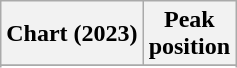<table class="wikitable sortable plainrowheaders" style="text-align:center">
<tr>
<th scope="col">Chart (2023)</th>
<th scope="col">Peak<br>position</th>
</tr>
<tr>
</tr>
<tr>
</tr>
<tr>
</tr>
<tr>
</tr>
<tr>
</tr>
</table>
